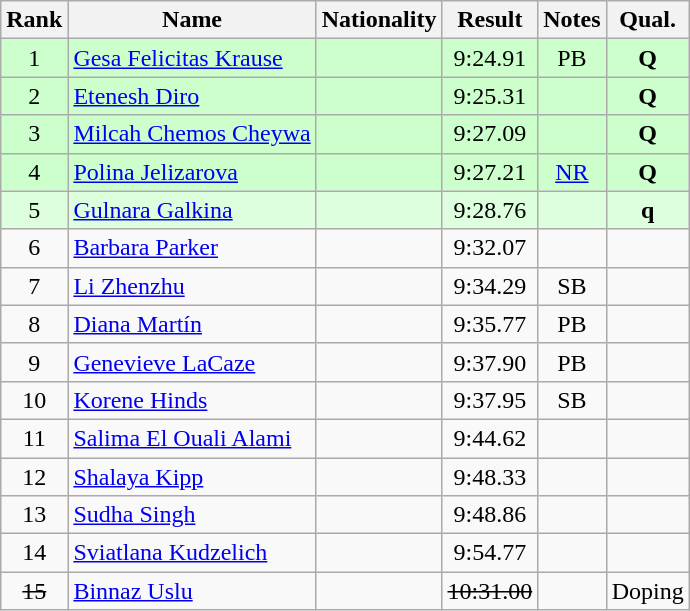<table class="wikitable sortable" style="text-align:center">
<tr>
<th>Rank</th>
<th>Name</th>
<th>Nationality</th>
<th>Result</th>
<th>Notes</th>
<th>Qual.</th>
</tr>
<tr bgcolor=ccffcc>
<td>1</td>
<td align=left><a href='#'>Gesa Felicitas Krause</a></td>
<td align=left></td>
<td>9:24.91</td>
<td>PB</td>
<td><strong>Q</strong></td>
</tr>
<tr bgcolor=ccffcc>
<td>2</td>
<td align=left><a href='#'>Etenesh Diro</a></td>
<td align=left></td>
<td>9:25.31</td>
<td></td>
<td><strong>Q</strong></td>
</tr>
<tr bgcolor=ccffcc>
<td>3</td>
<td align=left><a href='#'>Milcah Chemos Cheywa</a></td>
<td align=left></td>
<td>9:27.09</td>
<td></td>
<td><strong>Q</strong></td>
</tr>
<tr bgcolor=ccffcc>
<td>4</td>
<td align=left><a href='#'>Polina Jelizarova</a></td>
<td align=left></td>
<td>9:27.21</td>
<td><a href='#'>NR</a></td>
<td><strong>Q</strong></td>
</tr>
<tr bgcolor=#ddffdd>
<td>5</td>
<td align=left><a href='#'>Gulnara Galkina</a></td>
<td align=left></td>
<td>9:28.76</td>
<td></td>
<td><strong>q</strong></td>
</tr>
<tr>
<td>6</td>
<td align=left><a href='#'>Barbara Parker</a></td>
<td align=left></td>
<td>9:32.07</td>
<td></td>
<td></td>
</tr>
<tr>
<td>7</td>
<td align=left><a href='#'>Li Zhenzhu</a></td>
<td align=left></td>
<td>9:34.29</td>
<td>SB</td>
<td></td>
</tr>
<tr>
<td>8</td>
<td align=left><a href='#'>Diana Martín</a></td>
<td align=left></td>
<td>9:35.77</td>
<td>PB</td>
<td></td>
</tr>
<tr>
<td>9</td>
<td align=left><a href='#'>Genevieve LaCaze</a></td>
<td align=left></td>
<td>9:37.90</td>
<td>PB</td>
<td></td>
</tr>
<tr>
<td>10</td>
<td align=left><a href='#'>Korene Hinds</a></td>
<td align=left></td>
<td>9:37.95</td>
<td>SB</td>
<td></td>
</tr>
<tr>
<td>11</td>
<td align=left><a href='#'>Salima El Ouali Alami</a></td>
<td align=left></td>
<td>9:44.62</td>
<td></td>
<td></td>
</tr>
<tr>
<td>12</td>
<td align=left><a href='#'>Shalaya Kipp</a></td>
<td align=left></td>
<td>9:48.33</td>
<td></td>
<td></td>
</tr>
<tr>
<td>13</td>
<td align=left><a href='#'>Sudha Singh</a></td>
<td align=left></td>
<td>9:48.86</td>
<td></td>
<td></td>
</tr>
<tr>
<td>14</td>
<td align=left><a href='#'>Sviatlana Kudzelich</a></td>
<td align=left></td>
<td>9:54.77</td>
<td></td>
<td></td>
</tr>
<tr>
<td><s>15 </s></td>
<td align=left><a href='#'>Binnaz Uslu</a></td>
<td align=left></td>
<td><s>10:31.00 </s></td>
<td></td>
<td>Doping</td>
</tr>
</table>
